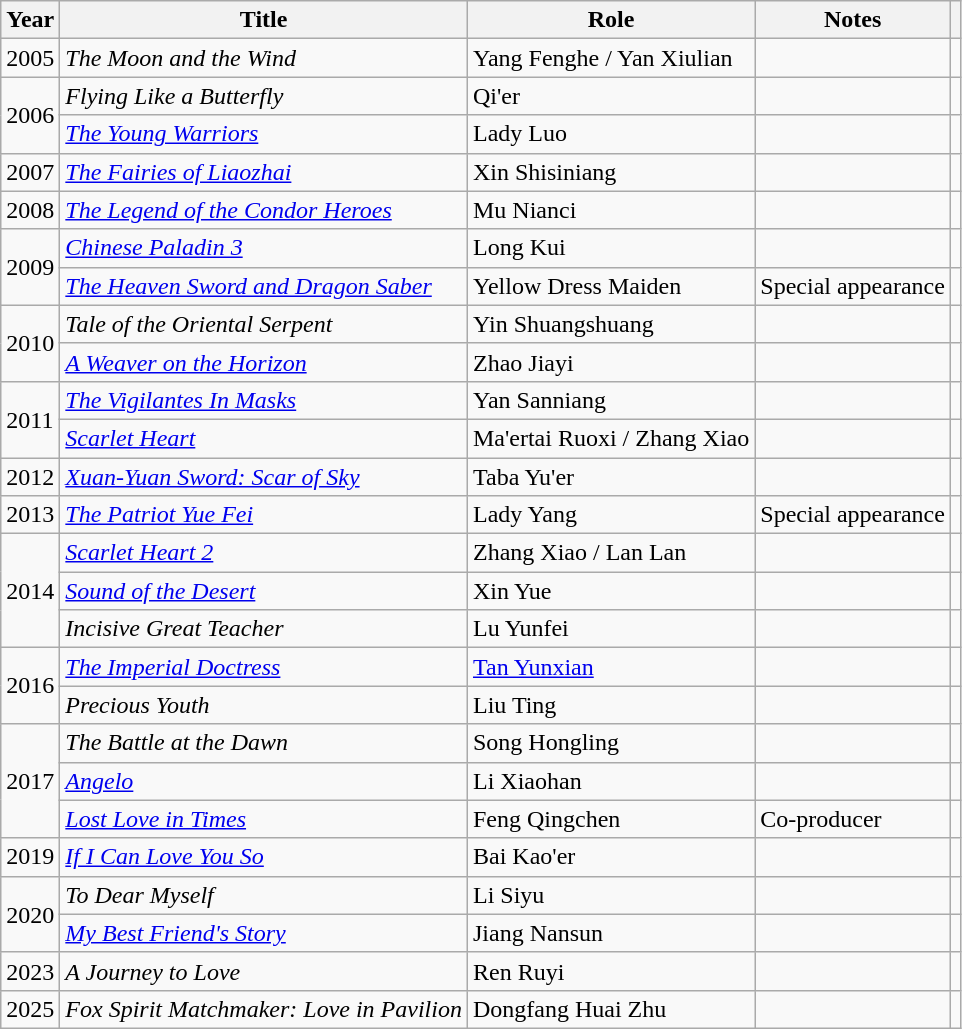<table class="wikitable sortable">
<tr>
<th width=10>Year</th>
<th>Title</th>
<th>Role</th>
<th scope="col" class="unsortable">Notes</th>
<th scope="col" class="unsortable"></th>
</tr>
<tr>
<td>2005</td>
<td><em>The Moon and the Wind</em></td>
<td>Yang Fenghe / Yan Xiulian</td>
<td></td>
<td></td>
</tr>
<tr>
<td rowspan=2>2006</td>
<td><em>Flying Like a Butterfly</em></td>
<td>Qi'er</td>
<td></td>
<td></td>
</tr>
<tr>
<td><em><a href='#'>The Young Warriors</a></em></td>
<td>Lady Luo</td>
<td></td>
<td></td>
</tr>
<tr>
<td>2007</td>
<td><em><a href='#'>The Fairies of Liaozhai</a></em></td>
<td>Xin Shisiniang</td>
<td></td>
<td></td>
</tr>
<tr>
<td>2008</td>
<td><em><a href='#'>The Legend of the Condor Heroes</a></em></td>
<td>Mu Nianci</td>
<td></td>
<td></td>
</tr>
<tr>
<td rowspan=2>2009</td>
<td><em><a href='#'>Chinese Paladin 3</a></em></td>
<td>Long Kui</td>
<td></td>
<td></td>
</tr>
<tr>
<td><em><a href='#'>The Heaven Sword and Dragon Saber</a></em></td>
<td>Yellow Dress Maiden</td>
<td>Special appearance</td>
<td></td>
</tr>
<tr>
<td rowspan=2>2010</td>
<td><em>Tale of the Oriental Serpent</em></td>
<td>Yin Shuangshuang</td>
<td></td>
<td></td>
</tr>
<tr>
<td><em><a href='#'>A Weaver on the Horizon</a></em></td>
<td>Zhao Jiayi</td>
<td></td>
<td></td>
</tr>
<tr>
<td rowspan=2>2011</td>
<td><em><a href='#'>The Vigilantes In Masks</a></em></td>
<td>Yan Sanniang</td>
<td></td>
<td></td>
</tr>
<tr>
<td><em><a href='#'>Scarlet Heart</a></em></td>
<td>Ma'ertai Ruoxi / Zhang Xiao</td>
<td></td>
<td></td>
</tr>
<tr>
<td>2012</td>
<td><em><a href='#'>Xuan-Yuan Sword: Scar of Sky</a></em></td>
<td>Taba Yu'er</td>
<td></td>
<td></td>
</tr>
<tr>
<td>2013</td>
<td><em><a href='#'>The Patriot Yue Fei</a></em></td>
<td>Lady Yang</td>
<td>Special appearance</td>
<td></td>
</tr>
<tr>
<td rowspan=3>2014</td>
<td><em><a href='#'>Scarlet Heart 2</a></em></td>
<td>Zhang Xiao / Lan Lan</td>
<td></td>
<td></td>
</tr>
<tr>
<td><em><a href='#'>Sound of the Desert</a></em></td>
<td>Xin Yue</td>
<td></td>
<td></td>
</tr>
<tr>
<td><em>Incisive Great Teacher</em></td>
<td>Lu Yunfei</td>
<td></td>
<td></td>
</tr>
<tr>
<td rowspan=2>2016</td>
<td><em><a href='#'>The Imperial Doctress</a></em></td>
<td><a href='#'>Tan Yunxian</a></td>
<td></td>
<td></td>
</tr>
<tr>
<td><em>Precious Youth</em></td>
<td>Liu Ting</td>
<td></td>
<td></td>
</tr>
<tr>
<td rowspan=3>2017</td>
<td><em>The Battle at the Dawn</em></td>
<td>Song Hongling</td>
<td></td>
<td></td>
</tr>
<tr>
<td><em><a href='#'>Angelo</a></em></td>
<td>Li Xiaohan</td>
<td></td>
<td></td>
</tr>
<tr>
<td><em><a href='#'>Lost Love in Times</a></em></td>
<td>Feng Qingchen</td>
<td>Co-producer</td>
<td></td>
</tr>
<tr>
<td>2019</td>
<td><em><a href='#'>If I Can Love You So</a></em></td>
<td>Bai Kao'er</td>
<td></td>
<td></td>
</tr>
<tr>
<td rowspan="2">2020</td>
<td><em>To Dear Myself</em></td>
<td>Li Siyu</td>
<td></td>
<td></td>
</tr>
<tr>
<td><em><a href='#'>My Best Friend's Story</a></em></td>
<td>Jiang Nansun</td>
<td></td>
<td></td>
</tr>
<tr>
<td>2023</td>
<td><em>A Journey to Love</em></td>
<td>Ren Ruyi</td>
<td></td>
<td></td>
</tr>
<tr>
<td>2025</td>
<td><em>Fox Spirit Matchmaker: Love in Pavilion</em></td>
<td>Dongfang Huai Zhu</td>
<td></td>
<td></td>
</tr>
</table>
